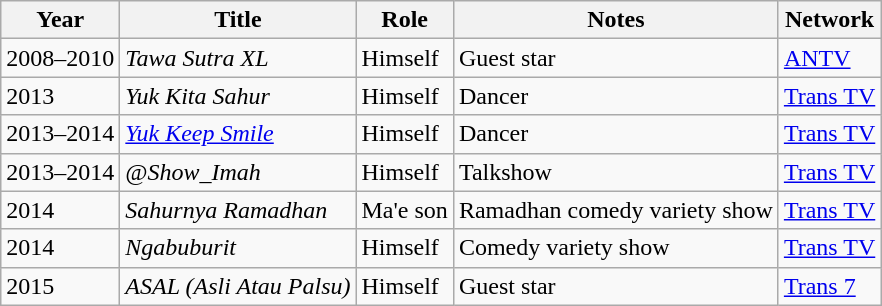<table class="wikitable">
<tr>
<th>Year</th>
<th>Title</th>
<th>Role</th>
<th>Notes</th>
<th>Network</th>
</tr>
<tr>
<td>2008–2010</td>
<td><em>Tawa Sutra XL</em></td>
<td>Himself</td>
<td>Guest star</td>
<td><a href='#'>ANTV</a></td>
</tr>
<tr>
<td>2013</td>
<td><em>Yuk Kita Sahur</em></td>
<td>Himself</td>
<td>Dancer</td>
<td><a href='#'>Trans TV</a></td>
</tr>
<tr>
<td>2013–2014</td>
<td><em><a href='#'>Yuk Keep Smile</a></em></td>
<td>Himself</td>
<td>Dancer</td>
<td><a href='#'>Trans TV</a></td>
</tr>
<tr>
<td>2013–2014</td>
<td><em>@Show_Imah</em></td>
<td>Himself</td>
<td>Talkshow</td>
<td><a href='#'>Trans TV</a></td>
</tr>
<tr>
<td>2014</td>
<td><em>Sahurnya Ramadhan</em></td>
<td>Ma'e son</td>
<td>Ramadhan comedy variety show</td>
<td><a href='#'>Trans TV</a></td>
</tr>
<tr>
<td>2014</td>
<td><em>Ngabuburit</em></td>
<td>Himself</td>
<td>Comedy variety show</td>
<td><a href='#'>Trans TV</a></td>
</tr>
<tr>
<td>2015</td>
<td><em>ASAL (Asli Atau Palsu)</em></td>
<td>Himself</td>
<td>Guest star</td>
<td><a href='#'>Trans 7</a></td>
</tr>
</table>
